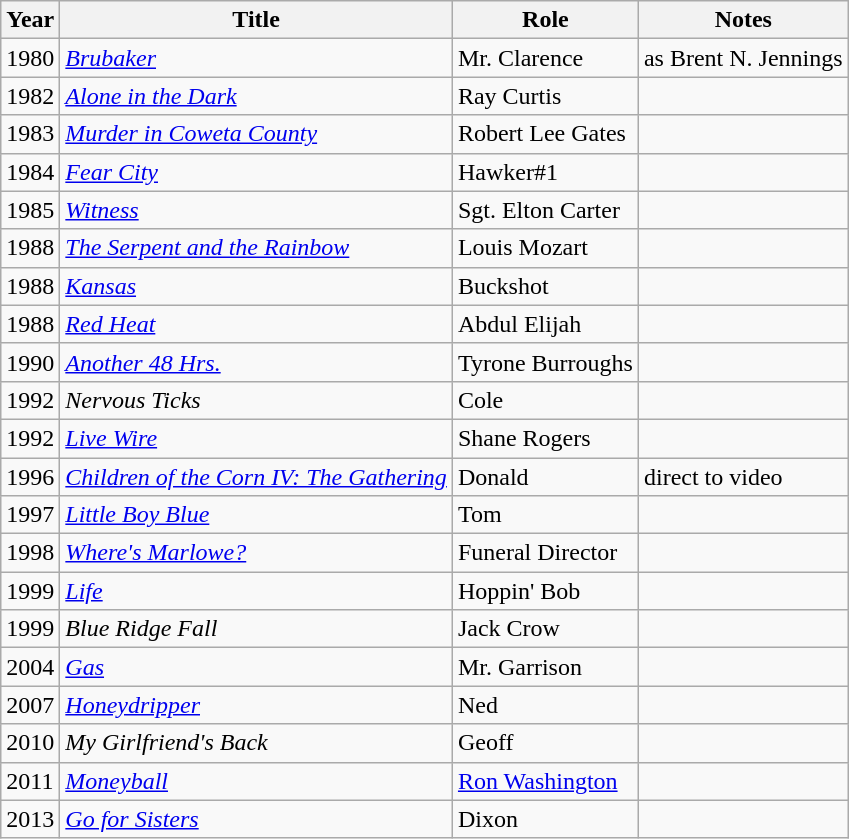<table class="wikitable sortable">
<tr>
<th>Year</th>
<th>Title</th>
<th>Role</th>
<th class="unsortable">Notes</th>
</tr>
<tr>
<td>1980</td>
<td><em><a href='#'>Brubaker</a></em></td>
<td>Mr. Clarence</td>
<td>as Brent N. Jennings</td>
</tr>
<tr>
<td>1982</td>
<td><em><a href='#'>Alone in the Dark</a></em></td>
<td>Ray Curtis</td>
<td></td>
</tr>
<tr>
<td>1983</td>
<td><em><a href='#'>Murder in Coweta County</a></em></td>
<td>Robert Lee Gates</td>
<td></td>
</tr>
<tr>
<td>1984</td>
<td><em><a href='#'>Fear City</a></em></td>
<td>Hawker#1</td>
<td></td>
</tr>
<tr>
<td>1985</td>
<td><em><a href='#'>Witness</a></em></td>
<td>Sgt. Elton Carter</td>
<td></td>
</tr>
<tr>
<td>1988</td>
<td><em><a href='#'>The Serpent and the Rainbow</a></em></td>
<td>Louis Mozart</td>
<td></td>
</tr>
<tr>
<td>1988</td>
<td><em><a href='#'>Kansas</a></em></td>
<td>Buckshot</td>
<td></td>
</tr>
<tr>
<td>1988</td>
<td><em><a href='#'>Red Heat</a></em></td>
<td>Abdul Elijah</td>
<td></td>
</tr>
<tr>
<td>1990</td>
<td><em><a href='#'>Another 48 Hrs.</a></em></td>
<td>Tyrone Burroughs</td>
<td></td>
</tr>
<tr>
<td>1992</td>
<td><em>Nervous Ticks</em></td>
<td>Cole</td>
<td></td>
</tr>
<tr>
<td>1992</td>
<td><em><a href='#'>Live Wire</a></em></td>
<td>Shane Rogers</td>
<td></td>
</tr>
<tr>
<td>1996</td>
<td><em><a href='#'>Children of the Corn IV: The Gathering</a></em></td>
<td>Donald</td>
<td>direct to video</td>
</tr>
<tr>
<td>1997</td>
<td><em><a href='#'>Little Boy Blue</a></em></td>
<td>Tom</td>
<td></td>
</tr>
<tr>
<td>1998</td>
<td><em><a href='#'>Where's Marlowe?</a></em></td>
<td>Funeral Director</td>
<td></td>
</tr>
<tr>
<td>1999</td>
<td><em><a href='#'>Life</a></em></td>
<td>Hoppin' Bob</td>
<td></td>
</tr>
<tr>
<td>1999</td>
<td><em>Blue Ridge Fall</em></td>
<td>Jack Crow</td>
<td></td>
</tr>
<tr>
<td>2004</td>
<td><em><a href='#'>Gas</a></em></td>
<td>Mr. Garrison</td>
<td></td>
</tr>
<tr>
<td>2007</td>
<td><em><a href='#'>Honeydripper</a></em></td>
<td>Ned</td>
<td></td>
</tr>
<tr>
<td>2010</td>
<td><em>My Girlfriend's Back</em></td>
<td>Geoff</td>
<td></td>
</tr>
<tr>
<td>2011</td>
<td><em><a href='#'>Moneyball</a></em></td>
<td><a href='#'>Ron Washington</a></td>
<td></td>
</tr>
<tr>
<td>2013</td>
<td><em><a href='#'>Go for Sisters</a></em></td>
<td>Dixon</td>
<td></td>
</tr>
</table>
